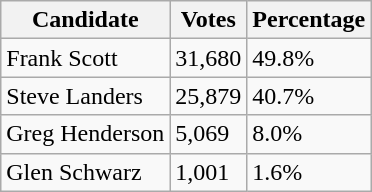<table class="wikitable">
<tr>
<th>Candidate</th>
<th>Votes</th>
<th>Percentage</th>
</tr>
<tr>
<td>Frank Scott</td>
<td>31,680</td>
<td>49.8%</td>
</tr>
<tr>
<td>Steve Landers</td>
<td>25,879</td>
<td>40.7%</td>
</tr>
<tr>
<td>Greg Henderson</td>
<td>5,069</td>
<td>8.0%</td>
</tr>
<tr>
<td>Glen Schwarz</td>
<td>1,001</td>
<td>1.6%</td>
</tr>
</table>
